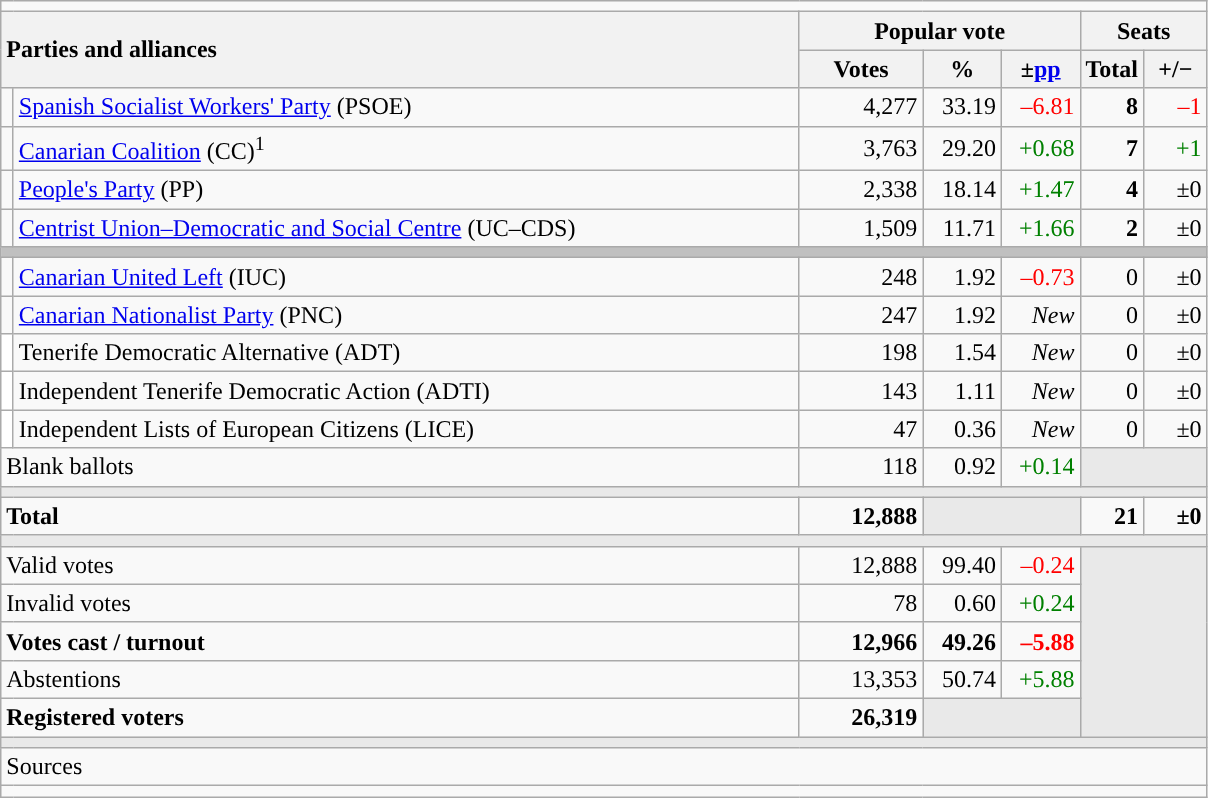<table class="wikitable" style="text-align:right;">
<tr>
<td colspan="7"></td>
</tr>
<tr>
<th style="text-align:left;" rowspan="2" colspan="2" width="525">Parties and alliances</th>
<th colspan="3">Popular vote</th>
<th colspan="2">Seats</th>
</tr>
<tr>
<th width="75">Votes</th>
<th width="45">%</th>
<th width="45">±<a href='#'>pp</a></th>
<th width="35">Total</th>
<th width="35">+/−</th>
</tr>
<tr>
<td width="1" style="color:inherit;background:"></td>
<td align="left"><a href='#'>Spanish Socialist Workers' Party</a> (PSOE)</td>
<td>4,277</td>
<td>33.19</td>
<td style="color:red;">–6.81</td>
<td><strong>8</strong></td>
<td style="color:red;">–1</td>
</tr>
<tr>
<td style="color:inherit;background:"></td>
<td align="left"><a href='#'>Canarian Coalition</a> (CC)<sup>1</sup></td>
<td>3,763</td>
<td>29.20</td>
<td style="color:green;">+0.68</td>
<td><strong>7</strong></td>
<td style="color:green;">+1</td>
</tr>
<tr>
<td style="color:inherit;background:"></td>
<td align="left"><a href='#'>People's Party</a> (PP)</td>
<td>2,338</td>
<td>18.14</td>
<td style="color:green;">+1.47</td>
<td><strong>4</strong></td>
<td>±0</td>
</tr>
<tr>
<td style="color:inherit;background:"></td>
<td align="left"><a href='#'>Centrist Union–Democratic and Social Centre</a> (UC–CDS)</td>
<td>1,509</td>
<td>11.71</td>
<td style="color:green;">+1.66</td>
<td><strong>2</strong></td>
<td>±0</td>
</tr>
<tr>
<td colspan="7" style="color:inherit;background:#C0C0C0"></td>
</tr>
<tr>
<td style="color:inherit;background:"></td>
<td align="left"><a href='#'>Canarian United Left</a> (IUC)</td>
<td>248</td>
<td>1.92</td>
<td style="color:red;">–0.73</td>
<td>0</td>
<td>±0</td>
</tr>
<tr>
<td style="color:inherit;background:"></td>
<td align="left"><a href='#'>Canarian Nationalist Party</a> (PNC)</td>
<td>247</td>
<td>1.92</td>
<td><em>New</em></td>
<td>0</td>
<td>±0</td>
</tr>
<tr>
<td bgcolor="white"></td>
<td align="left">Tenerife Democratic Alternative (ADT)</td>
<td>198</td>
<td>1.54</td>
<td><em>New</em></td>
<td>0</td>
<td>±0</td>
</tr>
<tr>
<td bgcolor="white"></td>
<td align="left">Independent Tenerife Democratic Action (ADTI)</td>
<td>143</td>
<td>1.11</td>
<td><em>New</em></td>
<td>0</td>
<td>±0</td>
</tr>
<tr>
<td bgcolor="white"></td>
<td align="left">Independent Lists of European Citizens (LICE)</td>
<td>47</td>
<td>0.36</td>
<td><em>New</em></td>
<td>0</td>
<td>±0</td>
</tr>
<tr>
<td align="left" colspan="2">Blank ballots</td>
<td>118</td>
<td>0.92</td>
<td style="color:green;">+0.14</td>
<td style="color:inherit;background:#E9E9E9" colspan="2"></td>
</tr>
<tr>
<td colspan="7" style="color:inherit;background:#E9E9E9"></td>
</tr>
<tr style="font-weight:bold;">
<td align="left" colspan="2">Total</td>
<td>12,888</td>
<td bgcolor="#E9E9E9" colspan="2"></td>
<td>21</td>
<td>±0</td>
</tr>
<tr>
<td colspan="7" style="color:inherit;background:#E9E9E9"></td>
</tr>
<tr>
<td align="left" colspan="2">Valid votes</td>
<td>12,888</td>
<td>99.40</td>
<td style="color:red;">–0.24</td>
<td bgcolor="#E9E9E9" colspan="2" rowspan="5"></td>
</tr>
<tr>
<td align="left" colspan="2">Invalid votes</td>
<td>78</td>
<td>0.60</td>
<td style="color:green;">+0.24</td>
</tr>
<tr style="font-weight:bold;">
<td align="left" colspan="2">Votes cast / turnout</td>
<td>12,966</td>
<td>49.26</td>
<td style="color:red;">–5.88</td>
</tr>
<tr>
<td align="left" colspan="2">Abstentions</td>
<td>13,353</td>
<td>50.74</td>
<td style="color:green;">+5.88</td>
</tr>
<tr style="font-weight:bold;">
<td align="left" colspan="2">Registered voters</td>
<td>26,319</td>
<td bgcolor="#E9E9E9" colspan="2"></td>
</tr>
<tr>
<td colspan="7" style="color:inherit;background:#E9E9E9"></td>
</tr>
<tr>
<td align="left" colspan="7">Sources</td>
</tr>
<tr>
<td colspan="7" style="text-align:left; max-width:790px;"></td>
</tr>
</table>
